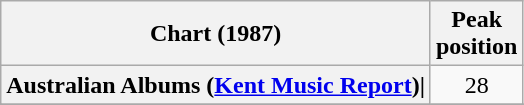<table class="wikitable sortable plainrowheaders" style="text-align:center">
<tr>
<th scope="col">Chart (1987)</th>
<th scope="col">Peak<br>position</th>
</tr>
<tr>
<th scope="row">Australian Albums (<a href='#'>Kent Music Report</a>)|</th>
<td>28</td>
</tr>
<tr>
</tr>
<tr>
</tr>
<tr>
</tr>
<tr>
</tr>
</table>
